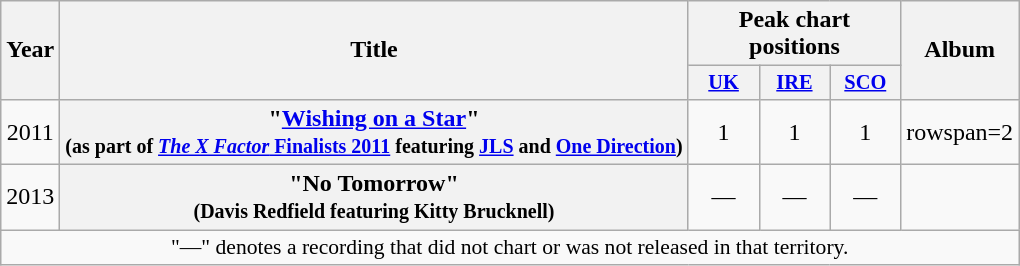<table class="wikitable plainrowheaders" style="text-align:center;">
<tr>
<th scope="col" rowspan="2">Year</th>
<th scope="col" rowspan="2">Title</th>
<th scope="col" colspan="3">Peak chart positions</th>
<th scope="col" rowspan="2">Album</th>
</tr>
<tr>
<th scope="col" style="width:3em;font-size:85%;"><a href='#'>UK</a><br></th>
<th scope="col" style="width:3em;font-size:85%;"><a href='#'>IRE</a><br></th>
<th scope="col" style="width:3em;font-size:85%;"><a href='#'>SCO</a><br></th>
</tr>
<tr>
<td>2011</td>
<th scope="row">"<a href='#'>Wishing on a Star</a>"<br><small>(as part of <a href='#'><em>The X Factor</em> Finalists 2011</a> featuring <a href='#'>JLS</a> and <a href='#'>One Direction</a>)</small></th>
<td>1</td>
<td>1</td>
<td>1</td>
<td>rowspan=2 </td>
</tr>
<tr>
<td>2013</td>
<th scope="row">"No Tomorrow"<br><small>(Davis Redfield featuring Kitty Brucknell)</small></th>
<td>—</td>
<td>—</td>
<td>—</td>
</tr>
<tr>
<td colspan="10" style="font-size:90%">"—" denotes a recording that did not chart or was not released in that territory.</td>
</tr>
</table>
